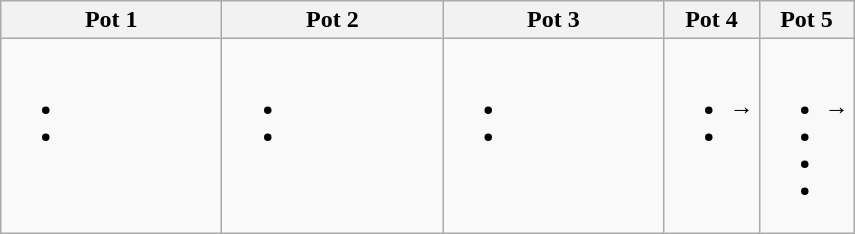<table class="wikitable">
<tr>
<th scope="col" width=140px>Pot 1</th>
<th scope="col" width=140px>Pot 2</th>
<th scope="col" width=140px>Pot 3</th>
<th scope="col">Pot 4</th>
<th scope="col">Pot 5</th>
</tr>
<tr style="vertical-align: top;">
<td><br><ul><li></li><li></li></ul></td>
<td><br><ul><li></li><li></li></ul></td>
<td><br><ul><li></li><li></li></ul></td>
<td><br><ul><li><s></s> → </li><li></li></ul></td>
<td><br><ul><li><s></s> → </li><li></li><li><s></s></li><li></li></ul></td>
</tr>
</table>
